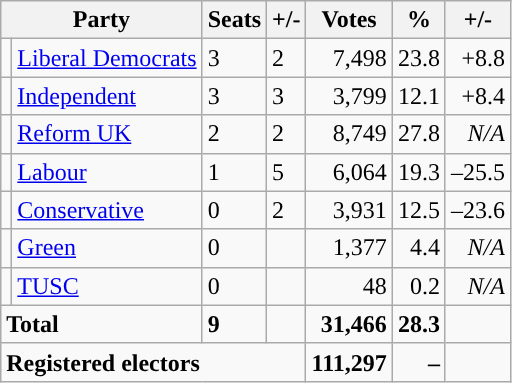<table class="wikitable sortable">
<tr>
<th colspan="2">Party</th>
<th>Seats</th>
<th>+/-</th>
<th>Votes</th>
<th>%</th>
<th>+/-</th>
</tr>
<tr>
<td style="background-color: "></td>
<td><a href='#'>Liberal Democrats</a></td>
<td>3</td>
<td> 2</td>
<td style="text-align:right;">7,498</td>
<td style="text-align:right;">23.8</td>
<td style="text-align:right;">+8.8</td>
</tr>
<tr>
<td style="background-color: "></td>
<td><a href='#'>Independent</a></td>
<td>3</td>
<td> 3</td>
<td style="text-align:right;">3,799</td>
<td style="text-align:right;">12.1</td>
<td style="text-align:right;">+8.4</td>
</tr>
<tr>
<td style="background-color: "></td>
<td><a href='#'>Reform UK</a></td>
<td>2</td>
<td> 2</td>
<td style="text-align:right;">8,749</td>
<td style="text-align:right;">27.8</td>
<td style="text-align:right;"><em>N/A</em></td>
</tr>
<tr>
<td style="background-color: "></td>
<td><a href='#'>Labour</a></td>
<td>1</td>
<td> 5</td>
<td style="text-align:right;">6,064</td>
<td style="text-align:right;">19.3</td>
<td style="text-align:right;">–25.5</td>
</tr>
<tr>
<td style="background-color: "></td>
<td><a href='#'>Conservative</a></td>
<td>0</td>
<td> 2</td>
<td style="text-align:right;">3,931</td>
<td style="text-align:right;">12.5</td>
<td style="text-align:right;">–23.6</td>
</tr>
<tr>
<td style="background-color: "></td>
<td><a href='#'>Green</a></td>
<td>0</td>
<td></td>
<td style="text-align:right;">1,377</td>
<td style="text-align:right;">4.4</td>
<td style="text-align:right;"><em>N/A</em></td>
</tr>
<tr>
<td style="background-color: "></td>
<td><a href='#'>TUSC</a></td>
<td>0</td>
<td></td>
<td style="text-align:right;">48</td>
<td style="text-align:right;">0.2</td>
<td style="text-align:right;"><em>N/A</em></td>
</tr>
<tr>
<td colspan="2"><strong>Total</strong></td>
<td><strong>9</strong></td>
<td></td>
<td style="text-align:right;"><strong>31,466</strong></td>
<td style="text-align:right;"><strong>28.3</strong></td>
<td style="text-align:right;"></td>
</tr>
<tr>
<td colspan="4"><strong>Registered electors</strong></td>
<td style="text-align:right;"><strong>111,297</strong></td>
<td style="text-align:right;"><strong>–</strong></td>
<td style="text-align:right;"></td>
</tr>
</table>
